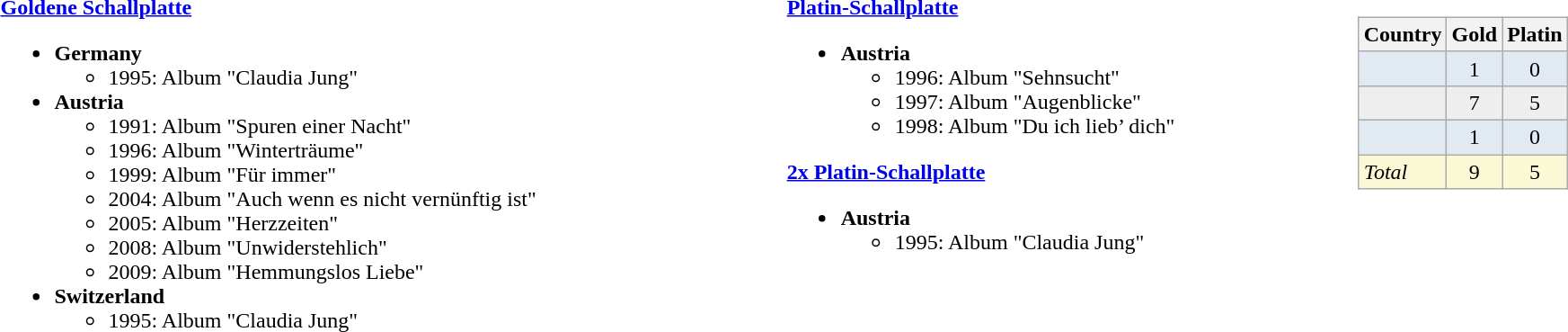<table style="background-color:transparent;" width="100%">
<tr>
<td ! valign="top"><br><strong><a href='#'>Goldene Schallplatte</a></strong> <ul><li><strong>Germany</strong><ul><li>1995: Album "Claudia Jung"</li></ul></li><li><strong>Austria</strong><ul><li>1991: Album "Spuren einer Nacht"</li><li>1996: Album "Winterträume"</li><li>1999: Album "Für immer"</li><li>2004: Album "Auch wenn es nicht vernünftig ist"</li><li>2005: Album "Herzzeiten"</li><li>2008: Album "Unwiderstehlich"</li><li>2009: Album "Hemmungslos Liebe"</li></ul></li><li><strong>Switzerland</strong><ul><li>1995: Album "Claudia Jung"</li></ul></li></ul></td>
<td ! valign="top"><br><strong><a href='#'>Platin-Schallplatte</a></strong> <ul><li><strong>Austria</strong><ul><li>1996: Album "Sehnsucht"</li><li>1997: Album "Augenblicke"</li><li>1998: Album "Du ich lieb’ dich"</li></ul></li></ul><strong><a href='#'>2x Platin-Schallplatte</a></strong> <ul><li><strong>Austria</strong><ul><li>1995: Album "Claudia Jung"</li></ul></li></ul></td>
<td ! valign="top"><br><table class="wikitable sortable">
<tr class="hintergrundfarbe8">
<th>Country</th>
<th>Gold</th>
<th>Platin</th>
</tr>
<tr bgcolor="#E1E9F3">
<td></td>
<td align="center">1</td>
<td align="center">0</td>
</tr>
<tr bgcolor="#eeeeee">
<td></td>
<td align="center">7</td>
<td align="center">5</td>
</tr>
<tr bgcolor="#E1E9F3">
<td></td>
<td align="center">1</td>
<td align="center">0</td>
</tr>
<tr bgcolor="FBF8D6">
<td><em>Total</em></td>
<td align="center">9</td>
<td align="center">5</td>
</tr>
</table>
</td>
</tr>
</table>
